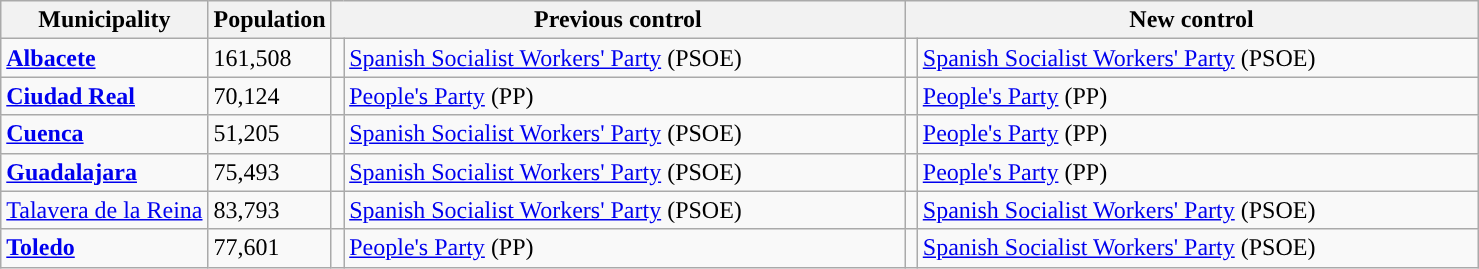<table class="wikitable sortable">
<tr>
<th>Municipality</th>
<th>Population</th>
<th colspan="2" style="width:375px;">Previous control</th>
<th colspan="2" style="width:375px;">New control</th>
</tr>
<tr>
<td><strong><a href='#'>Albacete</a></strong></td>
<td>161,508</td>
<td width="1" style="color:inherit;background:"></td>
<td><a href='#'>Spanish Socialist Workers' Party</a> (PSOE)</td>
<td width="1" style="color:inherit;background:"></td>
<td><a href='#'>Spanish Socialist Workers' Party</a> (PSOE)</td>
</tr>
<tr>
<td><strong><a href='#'>Ciudad Real</a></strong></td>
<td>70,124</td>
<td style="color:inherit;background:"></td>
<td><a href='#'>People's Party</a> (PP)</td>
<td style="color:inherit;background:"></td>
<td><a href='#'>People's Party</a> (PP)</td>
</tr>
<tr>
<td><strong><a href='#'>Cuenca</a></strong></td>
<td>51,205</td>
<td style="color:inherit;background:"></td>
<td><a href='#'>Spanish Socialist Workers' Party</a> (PSOE)</td>
<td style="color:inherit;background:"></td>
<td><a href='#'>People's Party</a> (PP)</td>
</tr>
<tr>
<td><strong><a href='#'>Guadalajara</a></strong></td>
<td>75,493</td>
<td style="color:inherit;background:"></td>
<td><a href='#'>Spanish Socialist Workers' Party</a> (PSOE)</td>
<td style="color:inherit;background:"></td>
<td><a href='#'>People's Party</a> (PP)</td>
</tr>
<tr>
<td><a href='#'>Talavera de la Reina</a></td>
<td>83,793</td>
<td style="color:inherit;background:"></td>
<td><a href='#'>Spanish Socialist Workers' Party</a> (PSOE)</td>
<td style="color:inherit;background:"></td>
<td><a href='#'>Spanish Socialist Workers' Party</a> (PSOE)</td>
</tr>
<tr>
<td><strong><a href='#'>Toledo</a></strong></td>
<td>77,601</td>
<td style="color:inherit;background:"></td>
<td><a href='#'>People's Party</a> (PP)</td>
<td style="color:inherit;background:"></td>
<td><a href='#'>Spanish Socialist Workers' Party</a> (PSOE)</td>
</tr>
</table>
